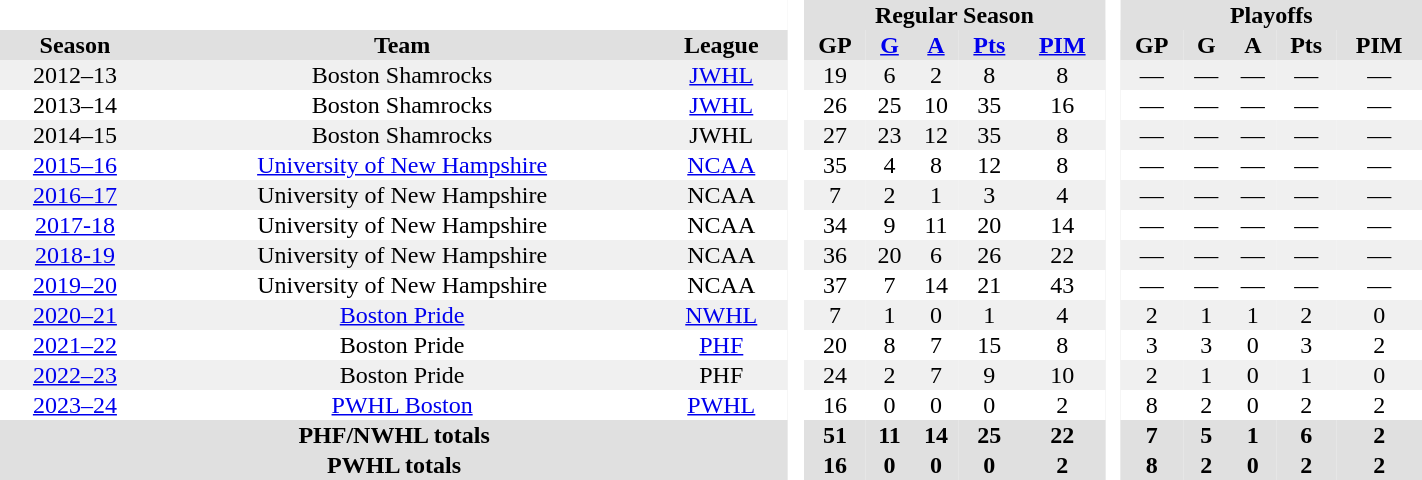<table border="0" cellpadding="1" cellspacing="0" style="text-align:center; width:75%">
<tr bgcolor="#e0e0e0">
<th colspan="3"  bgcolor="#ffffff"> </th>
<th rowspan="99" bgcolor="#ffffff"> </th>
<th colspan="5">Regular Season</th>
<th rowspan="99" bgcolor="#ffffff"> </th>
<th colspan="5">Playoffs</th>
</tr>
<tr bgcolor="#e0e0e0">
<th>Season</th>
<th>Team</th>
<th>League</th>
<th>GP</th>
<th><a href='#'>G</a></th>
<th><a href='#'>A</a></th>
<th><a href='#'>Pts</a></th>
<th><a href='#'>PIM</a></th>
<th>GP</th>
<th>G</th>
<th>A</th>
<th>Pts</th>
<th>PIM</th>
</tr>
<tr>
</tr>
<tr bgcolor="#f0f0f0">
<td>2012–13</td>
<td>Boston Shamrocks</td>
<td><a href='#'>JWHL</a></td>
<td>19</td>
<td>6</td>
<td>2</td>
<td>8</td>
<td>8</td>
<td>—</td>
<td>—</td>
<td>—</td>
<td>—</td>
<td>—</td>
</tr>
<tr>
<td>2013–14</td>
<td>Boston Shamrocks</td>
<td><a href='#'>JWHL</a></td>
<td>26</td>
<td>25</td>
<td>10</td>
<td>35</td>
<td>16</td>
<td>—</td>
<td>—</td>
<td>—</td>
<td>—</td>
<td>—</td>
</tr>
<tr bgcolor="#f0f0f0">
<td>2014–15</td>
<td>Boston Shamrocks</td>
<td>JWHL</td>
<td>27</td>
<td>23</td>
<td>12</td>
<td>35</td>
<td>8</td>
<td>—</td>
<td>—</td>
<td>—</td>
<td>—</td>
<td>—</td>
</tr>
<tr>
<td><a href='#'>2015–16</a></td>
<td><a href='#'>University of New Hampshire</a></td>
<td><a href='#'>NCAA</a></td>
<td>35</td>
<td>4</td>
<td>8</td>
<td>12</td>
<td>8</td>
<td>—</td>
<td>—</td>
<td>—</td>
<td>—</td>
<td>—</td>
</tr>
<tr>
</tr>
<tr bgcolor="#f0f0f0">
<td><a href='#'>2016–17</a></td>
<td>University of New Hampshire</td>
<td>NCAA</td>
<td>7</td>
<td>2</td>
<td>1</td>
<td>3</td>
<td>4</td>
<td>—</td>
<td>—</td>
<td>—</td>
<td>—</td>
<td>—</td>
</tr>
<tr>
<td><a href='#'>2017-18</a></td>
<td>University of New Hampshire</td>
<td>NCAA</td>
<td>34</td>
<td>9</td>
<td>11</td>
<td>20</td>
<td>14</td>
<td>—</td>
<td>—</td>
<td>—</td>
<td>—</td>
<td>—</td>
</tr>
<tr bgcolor="#f0f0f0">
<td><a href='#'>2018-19</a></td>
<td>University of New Hampshire</td>
<td>NCAA</td>
<td>36</td>
<td>20</td>
<td>6</td>
<td>26</td>
<td>22</td>
<td>—</td>
<td>—</td>
<td>—</td>
<td>—</td>
<td>—</td>
</tr>
<tr>
<td><a href='#'>2019–20</a></td>
<td>University of New Hampshire</td>
<td>NCAA</td>
<td>37</td>
<td>7</td>
<td>14</td>
<td>21</td>
<td>43</td>
<td>—</td>
<td>—</td>
<td>—</td>
<td>—</td>
<td>—</td>
</tr>
<tr bgcolor="#f0f0f0">
<td><a href='#'>2020–21</a></td>
<td><a href='#'>Boston Pride</a></td>
<td><a href='#'>NWHL</a></td>
<td>7</td>
<td>1</td>
<td>0</td>
<td>1</td>
<td>4</td>
<td>2</td>
<td>1</td>
<td>1</td>
<td>2</td>
<td>0</td>
</tr>
<tr>
<td><a href='#'>2021–22</a></td>
<td>Boston Pride</td>
<td><a href='#'>PHF</a></td>
<td>20</td>
<td>8</td>
<td>7</td>
<td>15</td>
<td>8</td>
<td>3</td>
<td>3</td>
<td>0</td>
<td>3</td>
<td>2</td>
</tr>
<tr bgcolor="#f0f0f0">
<td><a href='#'>2022–23</a></td>
<td>Boston Pride</td>
<td>PHF</td>
<td>24</td>
<td>2</td>
<td>7</td>
<td>9</td>
<td>10</td>
<td>2</td>
<td>1</td>
<td>0</td>
<td>1</td>
<td>0</td>
</tr>
<tr>
<td><a href='#'>2023–24</a></td>
<td><a href='#'>PWHL Boston</a></td>
<td><a href='#'>PWHL</a></td>
<td>16</td>
<td>0</td>
<td>0</td>
<td>0</td>
<td>2</td>
<td>8</td>
<td>2</td>
<td>0</td>
<td>2</td>
<td>2</td>
</tr>
<tr>
</tr>
<tr bgcolor="#e0e0e0">
<th colspan=3>PHF/NWHL totals</th>
<th>51</th>
<th>11</th>
<th>14</th>
<th>25</th>
<th>22</th>
<th>7</th>
<th>5</th>
<th>1</th>
<th>6</th>
<th>2</th>
</tr>
<tr>
</tr>
<tr bgcolor="#e0e0e0">
<th colspan=3>PWHL totals</th>
<th>16</th>
<th>0</th>
<th>0</th>
<th>0</th>
<th>2</th>
<th>8</th>
<th>2</th>
<th>0</th>
<th>2</th>
<th>2</th>
</tr>
</table>
